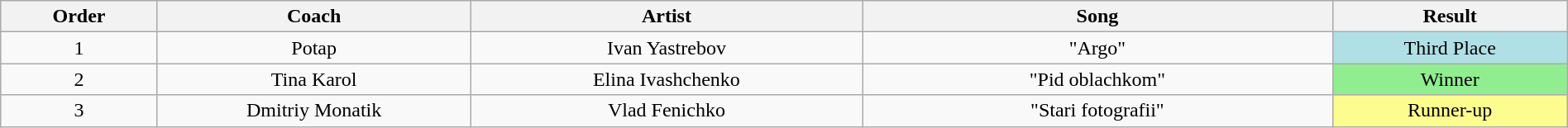<table class="wikitable" style="text-align:center; width:100%;">
<tr>
<th style="width:10%;">Order</th>
<th style="width:20%;">Coach</th>
<th style="width:25%;">Artist</th>
<th style="width:30%;">Song</th>
<th style="width:25%;">Result</th>
</tr>
<tr>
<td>1</td>
<td>Potap</td>
<td>Ivan Yastrebov</td>
<td>"Argo"</td>
<td style="background:#B0E0E6;">Third Place</td>
</tr>
<tr>
<td>2</td>
<td>Tina Karol</td>
<td>Elina Ivashchenko</td>
<td>"Pid oblachkom"</td>
<td style="background:lightgreen">Winner</td>
</tr>
<tr>
<td>3</td>
<td>Dmitriy Monatik</td>
<td>Vlad Fenichko</td>
<td>"Stari fotografii"</td>
<td style="background:#fdfc8f;">Runner-up</td>
</tr>
</table>
